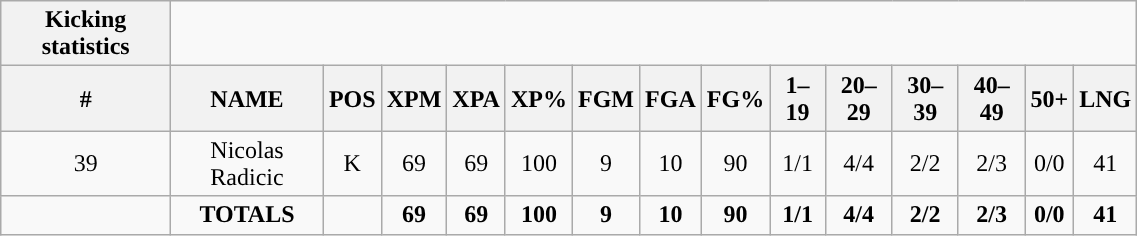<table style="width:60%; text-align:center;" class="wikitable collapsible collapsed">
<tr>
<th style="text-align:center; ">Kicking statistics</th>
</tr>
<tr>
<th>#</th>
<th>NAME</th>
<th>POS</th>
<th>XPM</th>
<th>XPA</th>
<th>XP%</th>
<th>FGM</th>
<th>FGA</th>
<th>FG%</th>
<th>1–19</th>
<th>20–29</th>
<th>30–39</th>
<th>40–49</th>
<th>50+</th>
<th>LNG</th>
</tr>
<tr>
<td>39</td>
<td>Nicolas Radicic</td>
<td>K</td>
<td>69</td>
<td>69</td>
<td>100</td>
<td>9</td>
<td>10</td>
<td>90</td>
<td>1/1</td>
<td>4/4</td>
<td>2/2</td>
<td>2/3</td>
<td>0/0</td>
<td>41</td>
</tr>
<tr>
<td></td>
<td><strong>TOTALS</strong></td>
<td></td>
<td><strong>69</strong></td>
<td><strong>69</strong></td>
<td><strong>100</strong></td>
<td><strong>9</strong></td>
<td><strong>10</strong></td>
<td><strong>90</strong></td>
<td><strong>1/1</strong></td>
<td><strong>4/4</strong></td>
<td><strong>2/2</strong></td>
<td><strong>2/3</strong></td>
<td><strong>0/0</strong></td>
<td><strong>41</strong></td>
</tr>
</table>
